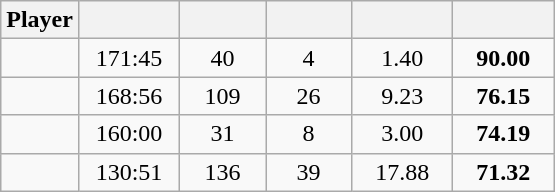<table class="wikitable sortable" style="text-align:center;">
<tr>
<th>Player</th>
<th width="60px"></th>
<th width="50px"></th>
<th width="50px"></th>
<th width="60px"></th>
<th width="60px"></th>
</tr>
<tr>
<td align=left> </td>
<td>171:45</td>
<td>40</td>
<td>4</td>
<td>1.40</td>
<td><strong>90.00</strong></td>
</tr>
<tr>
<td align=left> </td>
<td>168:56</td>
<td>109</td>
<td>26</td>
<td>9.23</td>
<td><strong>76.15</strong></td>
</tr>
<tr>
<td align=left> </td>
<td>160:00</td>
<td>31</td>
<td>8</td>
<td>3.00</td>
<td><strong>74.19</strong></td>
</tr>
<tr>
<td align=left> </td>
<td>130:51</td>
<td>136</td>
<td>39</td>
<td>17.88</td>
<td><strong>71.32</strong></td>
</tr>
</table>
